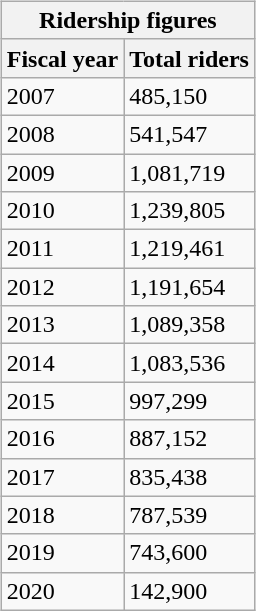<table style="float:left; margin-right:15px;">
<tr>
<td><br><table class="wikitable mw-collapsible mw-collapsed">
<tr>
<th colspan=8>Ridership figures</th>
</tr>
<tr>
<th>Fiscal year</th>
<th>Total riders</th>
</tr>
<tr>
<td>2007</td>
<td>485,150</td>
</tr>
<tr>
<td>2008</td>
<td>541,547</td>
</tr>
<tr>
<td>2009</td>
<td>1,081,719</td>
</tr>
<tr>
<td>2010</td>
<td>1,239,805</td>
</tr>
<tr>
<td>2011</td>
<td>1,219,461</td>
</tr>
<tr>
<td>2012</td>
<td>1,191,654</td>
</tr>
<tr>
<td>2013</td>
<td>1,089,358</td>
</tr>
<tr>
<td>2014</td>
<td>1,083,536</td>
</tr>
<tr>
<td>2015</td>
<td>997,299</td>
</tr>
<tr>
<td>2016</td>
<td>887,152</td>
</tr>
<tr>
<td>2017</td>
<td>835,438</td>
</tr>
<tr>
<td>2018</td>
<td>787,539</td>
</tr>
<tr>
<td>2019</td>
<td>743,600</td>
</tr>
<tr>
<td>2020</td>
<td>142,900</td>
</tr>
</table>
</td>
</tr>
</table>
